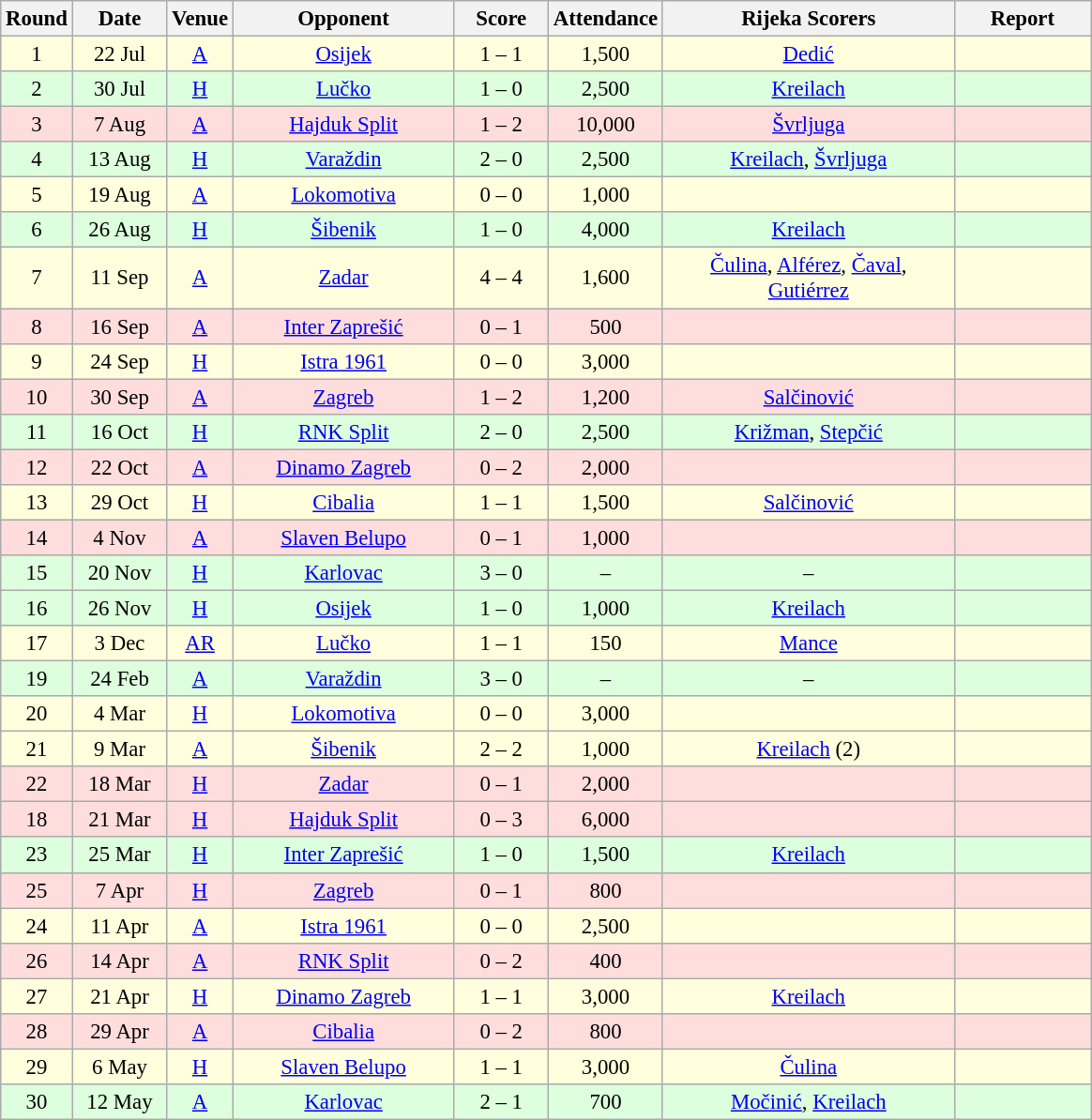<table class="wikitable sortable" style="text-align: center; font-size:95%;">
<tr>
<th width="30">Round</th>
<th width="60">Date</th>
<th width="20">Venue</th>
<th width="150">Opponent</th>
<th width="60">Score</th>
<th width="40">Attendance</th>
<th width="200">Rijeka Scorers</th>
<th width="90" class="unsortable">Report</th>
</tr>
<tr bgcolor="#ffffdd">
<td>1</td>
<td>22 Jul</td>
<td><a href='#'>A</a></td>
<td><a href='#'>Osijek</a></td>
<td>1 – 1</td>
<td>1,500</td>
<td><a href='#'>Dedić</a></td>
<td></td>
</tr>
<tr bgcolor="#ddffdd">
<td>2</td>
<td>30 Jul</td>
<td><a href='#'>H</a></td>
<td><a href='#'>Lučko</a></td>
<td>1 – 0</td>
<td>2,500</td>
<td><a href='#'>Kreilach</a></td>
<td></td>
</tr>
<tr bgcolor="#ffdddd">
<td>3</td>
<td>7 Aug</td>
<td><a href='#'>A</a></td>
<td><a href='#'>Hajduk Split</a></td>
<td>1 – 2</td>
<td>10,000</td>
<td><a href='#'>Švrljuga</a></td>
<td></td>
</tr>
<tr bgcolor="#ddffdd">
<td>4</td>
<td>13 Aug</td>
<td><a href='#'>H</a></td>
<td><a href='#'>Varaždin</a></td>
<td>2 – 0</td>
<td>2,500</td>
<td><a href='#'>Kreilach</a>, <a href='#'>Švrljuga</a></td>
<td></td>
</tr>
<tr bgcolor="#ffffdd">
<td>5</td>
<td>19 Aug</td>
<td><a href='#'>A</a></td>
<td><a href='#'>Lokomotiva</a></td>
<td>0 – 0</td>
<td>1,000</td>
<td></td>
<td></td>
</tr>
<tr bgcolor="#ddffdd">
<td>6</td>
<td>26 Aug</td>
<td><a href='#'>H</a></td>
<td><a href='#'>Šibenik</a></td>
<td>1 – 0</td>
<td>4,000</td>
<td><a href='#'>Kreilach</a></td>
<td></td>
</tr>
<tr bgcolor="#ffffdd">
<td>7</td>
<td>11 Sep</td>
<td><a href='#'>A</a></td>
<td><a href='#'>Zadar</a></td>
<td>4 – 4</td>
<td>1,600</td>
<td><a href='#'>Čulina</a>, <a href='#'>Alférez</a>, <a href='#'>Čaval</a>, <a href='#'>Gutiérrez</a></td>
<td></td>
</tr>
<tr bgcolor="#ffdddd">
<td>8</td>
<td>16 Sep</td>
<td><a href='#'>A</a></td>
<td><a href='#'>Inter Zaprešić</a></td>
<td>0 – 1</td>
<td>500</td>
<td></td>
<td></td>
</tr>
<tr bgcolor="#ffffdd">
<td>9</td>
<td>24 Sep</td>
<td><a href='#'>H</a></td>
<td><a href='#'>Istra 1961</a></td>
<td>0 – 0</td>
<td>3,000</td>
<td></td>
<td></td>
</tr>
<tr bgcolor="#ffdddd">
<td>10</td>
<td>30 Sep</td>
<td><a href='#'>A</a></td>
<td><a href='#'>Zagreb</a></td>
<td>1 – 2</td>
<td>1,200</td>
<td><a href='#'>Salčinović</a></td>
<td></td>
</tr>
<tr bgcolor="#ddffdd">
<td>11</td>
<td>16 Oct</td>
<td><a href='#'>H</a></td>
<td><a href='#'>RNK Split</a></td>
<td>2 – 0</td>
<td>2,500</td>
<td><a href='#'>Križman</a>, <a href='#'>Stepčić</a></td>
<td></td>
</tr>
<tr bgcolor="#ffdddd">
<td>12</td>
<td>22 Oct</td>
<td><a href='#'>A</a></td>
<td><a href='#'>Dinamo Zagreb</a></td>
<td>0 – 2</td>
<td>2,000</td>
<td></td>
<td></td>
</tr>
<tr bgcolor="#ffffdd">
<td>13</td>
<td>29 Oct</td>
<td><a href='#'>H</a></td>
<td><a href='#'>Cibalia</a></td>
<td>1 – 1</td>
<td>1,500</td>
<td><a href='#'>Salčinović</a></td>
<td></td>
</tr>
<tr bgcolor="#ffdddd">
<td>14</td>
<td>4 Nov</td>
<td><a href='#'>A</a></td>
<td><a href='#'>Slaven Belupo</a></td>
<td>0 – 1</td>
<td>1,000</td>
<td></td>
<td></td>
</tr>
<tr bgcolor="#ddffdd">
<td>15</td>
<td>20 Nov</td>
<td><a href='#'>H</a></td>
<td><a href='#'>Karlovac</a></td>
<td>3 – 0</td>
<td>–</td>
<td>–</td>
<td></td>
</tr>
<tr bgcolor="#ddffdd">
<td>16</td>
<td>26 Nov</td>
<td><a href='#'>H</a></td>
<td><a href='#'>Osijek</a></td>
<td>1 – 0</td>
<td>1,000</td>
<td><a href='#'>Kreilach</a></td>
<td></td>
</tr>
<tr bgcolor="#ffffdd">
<td>17</td>
<td>3 Dec</td>
<td><a href='#'>AR</a></td>
<td><a href='#'>Lučko</a></td>
<td>1 – 1</td>
<td>150</td>
<td><a href='#'>Mance</a></td>
<td></td>
</tr>
<tr bgcolor="#ddffdd">
<td>19</td>
<td>24 Feb</td>
<td><a href='#'>A</a></td>
<td><a href='#'>Varaždin</a></td>
<td>3 – 0</td>
<td>–</td>
<td>–</td>
<td></td>
</tr>
<tr bgcolor="#ffffdd">
<td>20</td>
<td>4 Mar</td>
<td><a href='#'>H</a></td>
<td><a href='#'>Lokomotiva</a></td>
<td>0 – 0</td>
<td>3,000</td>
<td></td>
<td></td>
</tr>
<tr bgcolor="#ffffdd">
<td>21</td>
<td>9 Mar</td>
<td><a href='#'>A</a></td>
<td><a href='#'>Šibenik</a></td>
<td>2 – 2</td>
<td>1,000</td>
<td><a href='#'>Kreilach</a> (2)</td>
<td></td>
</tr>
<tr bgcolor="#ffdddd">
<td>22</td>
<td>18 Mar</td>
<td><a href='#'>H</a></td>
<td><a href='#'>Zadar</a></td>
<td>0 – 1</td>
<td>2,000</td>
<td></td>
<td></td>
</tr>
<tr bgcolor="#ffdddd">
<td>18</td>
<td>21 Mar</td>
<td><a href='#'>H</a></td>
<td><a href='#'>Hajduk Split</a></td>
<td>0 – 3</td>
<td>6,000</td>
<td></td>
<td></td>
</tr>
<tr bgcolor="#ddffdd">
<td>23</td>
<td>25 Mar</td>
<td><a href='#'>H</a></td>
<td><a href='#'>Inter Zaprešić</a></td>
<td>1 – 0</td>
<td>1,500</td>
<td><a href='#'>Kreilach</a></td>
<td></td>
</tr>
<tr bgcolor="#ffdddd">
<td>25</td>
<td>7 Apr</td>
<td><a href='#'>H</a></td>
<td><a href='#'>Zagreb</a></td>
<td>0 – 1</td>
<td>800</td>
<td></td>
<td></td>
</tr>
<tr bgcolor="#ffffdd">
<td>24</td>
<td>11 Apr</td>
<td><a href='#'>A</a></td>
<td><a href='#'>Istra 1961</a></td>
<td>0 – 0</td>
<td>2,500</td>
<td></td>
<td></td>
</tr>
<tr bgcolor="#ffdddd">
<td>26</td>
<td>14 Apr</td>
<td><a href='#'>A</a></td>
<td><a href='#'>RNK Split</a></td>
<td>0 – 2</td>
<td>400</td>
<td></td>
<td></td>
</tr>
<tr bgcolor="#ffffdd">
<td>27</td>
<td>21 Apr</td>
<td><a href='#'>H</a></td>
<td><a href='#'>Dinamo Zagreb</a></td>
<td>1 – 1</td>
<td>3,000</td>
<td><a href='#'>Kreilach</a></td>
<td></td>
</tr>
<tr bgcolor="#ffdddd">
<td>28</td>
<td>29 Apr</td>
<td><a href='#'>A</a></td>
<td><a href='#'>Cibalia</a></td>
<td>0 – 2</td>
<td>800</td>
<td></td>
<td></td>
</tr>
<tr bgcolor="#ffffdd">
<td>29</td>
<td>6 May</td>
<td><a href='#'>H</a></td>
<td><a href='#'>Slaven Belupo</a></td>
<td>1 – 1</td>
<td>3,000</td>
<td><a href='#'>Čulina</a></td>
<td></td>
</tr>
<tr bgcolor="#ddffdd">
<td>30</td>
<td>12 May</td>
<td><a href='#'>A</a></td>
<td><a href='#'>Karlovac</a></td>
<td>2 – 1</td>
<td>700</td>
<td><a href='#'>Močinić</a>, <a href='#'>Kreilach</a></td>
<td></td>
</tr>
</table>
